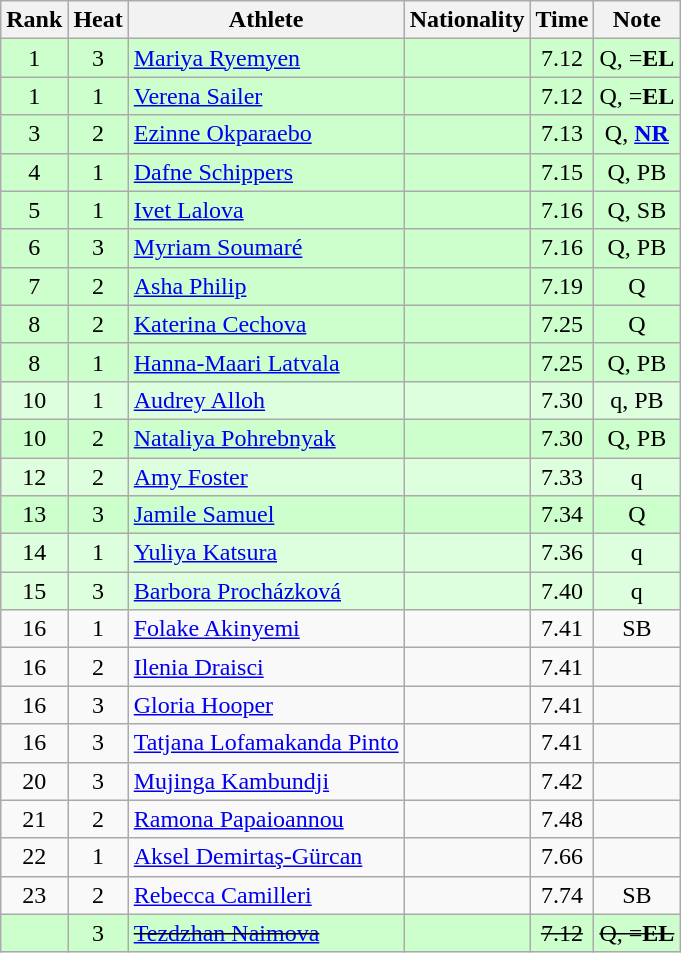<table class="wikitable sortable" style="text-align:center">
<tr>
<th>Rank</th>
<th>Heat</th>
<th>Athlete</th>
<th>Nationality</th>
<th>Time</th>
<th>Note</th>
</tr>
<tr bgcolor=ccffcc>
<td>1</td>
<td>3</td>
<td align=left><a href='#'>Mariya Ryemyen</a></td>
<td align=left></td>
<td>7.12</td>
<td>Q, =<strong>EL</strong></td>
</tr>
<tr bgcolor=ccffcc>
<td>1</td>
<td>1</td>
<td align=left><a href='#'>Verena Sailer</a></td>
<td align=left></td>
<td>7.12</td>
<td>Q, =<strong>EL</strong></td>
</tr>
<tr bgcolor=ccffcc>
<td>3</td>
<td>2</td>
<td align=left><a href='#'>Ezinne Okparaebo</a></td>
<td align=left></td>
<td>7.13</td>
<td>Q, <strong><a href='#'>NR</a></strong></td>
</tr>
<tr bgcolor=ccffcc>
<td>4</td>
<td>1</td>
<td align=left><a href='#'>Dafne Schippers</a></td>
<td align=left></td>
<td>7.15</td>
<td>Q, PB</td>
</tr>
<tr bgcolor=ccffcc>
<td>5</td>
<td>1</td>
<td align=left><a href='#'>Ivet Lalova</a></td>
<td align=left></td>
<td>7.16</td>
<td>Q, SB</td>
</tr>
<tr bgcolor=ccffcc>
<td>6</td>
<td>3</td>
<td align=left><a href='#'>Myriam Soumaré</a></td>
<td align=left></td>
<td>7.16</td>
<td>Q, PB</td>
</tr>
<tr bgcolor=ccffcc>
<td>7</td>
<td>2</td>
<td align=left><a href='#'>Asha Philip</a></td>
<td align=left></td>
<td>7.19</td>
<td>Q</td>
</tr>
<tr bgcolor=ccffcc>
<td>8</td>
<td>2</td>
<td align=left><a href='#'>Katerina Cechova</a></td>
<td align=left></td>
<td>7.25</td>
<td>Q</td>
</tr>
<tr bgcolor=ccffcc>
<td>8</td>
<td>1</td>
<td align=left><a href='#'>Hanna-Maari Latvala</a></td>
<td align=left></td>
<td>7.25</td>
<td>Q, PB</td>
</tr>
<tr bgcolor=ddffdd>
<td>10</td>
<td>1</td>
<td align=left><a href='#'>Audrey Alloh</a></td>
<td align=left></td>
<td>7.30</td>
<td>q, PB</td>
</tr>
<tr bgcolor=ccffcc>
<td>10</td>
<td>2</td>
<td align=left><a href='#'>Nataliya Pohrebnyak</a></td>
<td align=left></td>
<td>7.30</td>
<td>Q, PB</td>
</tr>
<tr bgcolor=ddffdd>
<td>12</td>
<td>2</td>
<td align=left><a href='#'>Amy Foster</a></td>
<td align=left></td>
<td>7.33</td>
<td>q</td>
</tr>
<tr bgcolor=ccffcc>
<td>13</td>
<td>3</td>
<td align=left><a href='#'>Jamile Samuel</a></td>
<td align=left></td>
<td>7.34</td>
<td>Q</td>
</tr>
<tr bgcolor=ddffdd>
<td>14</td>
<td>1</td>
<td align=left><a href='#'>Yuliya Katsura</a></td>
<td align=left></td>
<td>7.36</td>
<td>q</td>
</tr>
<tr bgcolor=ddffdd>
<td>15</td>
<td>3</td>
<td align=left><a href='#'>Barbora Procházková</a></td>
<td align=left></td>
<td>7.40</td>
<td>q</td>
</tr>
<tr>
<td>16</td>
<td>1</td>
<td align=left><a href='#'>Folake Akinyemi</a></td>
<td align=left></td>
<td>7.41</td>
<td>SB</td>
</tr>
<tr>
<td>16</td>
<td>2</td>
<td align=left><a href='#'>Ilenia Draisci</a></td>
<td align=left></td>
<td>7.41</td>
<td></td>
</tr>
<tr>
<td>16</td>
<td>3</td>
<td align=left><a href='#'>Gloria Hooper</a></td>
<td align=left></td>
<td>7.41</td>
<td></td>
</tr>
<tr>
<td>16</td>
<td>3</td>
<td align=left><a href='#'>Tatjana Lofamakanda Pinto</a></td>
<td align=left></td>
<td>7.41</td>
<td></td>
</tr>
<tr>
<td>20</td>
<td>3</td>
<td align=left><a href='#'>Mujinga Kambundji</a></td>
<td align=left></td>
<td>7.42</td>
<td></td>
</tr>
<tr>
<td>21</td>
<td>2</td>
<td align=left><a href='#'>Ramona Papaioannou</a></td>
<td align=left></td>
<td>7.48</td>
<td></td>
</tr>
<tr>
<td>22</td>
<td>1</td>
<td align=left><a href='#'>Aksel Demirtaş-Gürcan</a></td>
<td align=left></td>
<td>7.66</td>
<td></td>
</tr>
<tr>
<td>23</td>
<td>2</td>
<td align=left><a href='#'>Rebecca Camilleri</a></td>
<td align=left></td>
<td>7.74</td>
<td>SB</td>
</tr>
<tr bgcolor=ccffcc>
<td></td>
<td>3</td>
<td align=left><s><a href='#'>Tezdzhan Naimova</a> </s></td>
<td align=left><s> </s></td>
<td><s>7.12 </s></td>
<td><s>Q, =<strong>EL</strong></s></td>
</tr>
</table>
